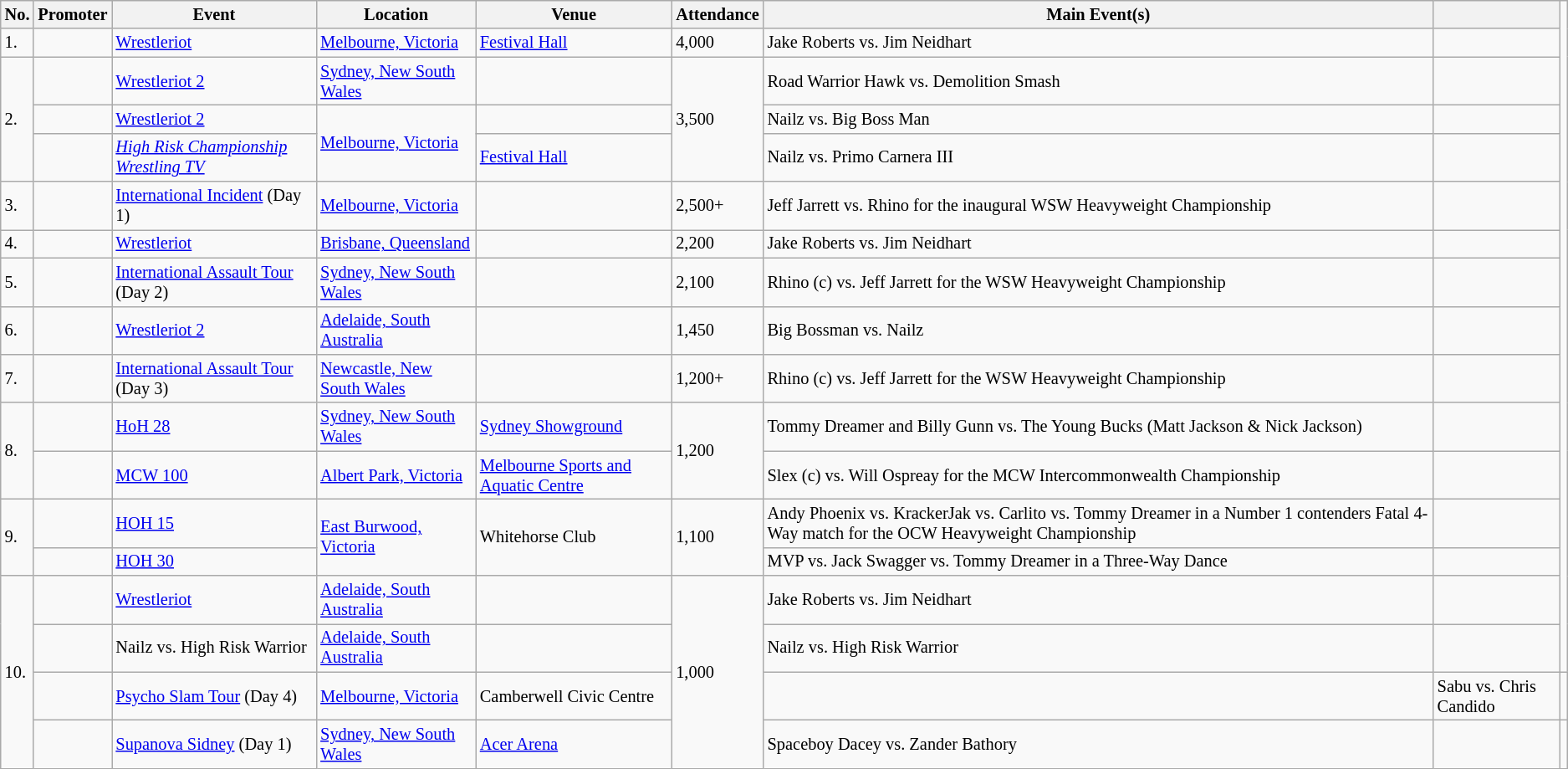<table class="wikitable sortable" style="font-size:85%;">
<tr>
<th>No.</th>
<th>Promoter</th>
<th>Event</th>
<th>Location</th>
<th>Venue</th>
<th>Attendance</th>
<th class=unsortable>Main Event(s)</th>
<th class=unsortable></th>
</tr>
<tr>
<td>1.</td>
<td></td>
<td><a href='#'>Wrestleriot</a> <br> </td>
<td><a href='#'>Melbourne, Victoria</a></td>
<td><a href='#'>Festival Hall</a></td>
<td>4,000</td>
<td>Jake Roberts vs. Jim Neidhart</td>
<td></td>
</tr>
<tr>
<td rowspan=3>2.</td>
<td></td>
<td><a href='#'>Wrestleriot 2</a> <br> </td>
<td><a href='#'>Sydney, New South Wales</a></td>
<td></td>
<td rowspan=3>3,500</td>
<td>Road Warrior Hawk vs. Demolition Smash</td>
<td></td>
</tr>
<tr>
<td></td>
<td><a href='#'>Wrestleriot 2</a> <br> </td>
<td rowspan=2><a href='#'>Melbourne, Victoria</a></td>
<td></td>
<td>Nailz vs. Big Boss Man</td>
<td></td>
</tr>
<tr>
<td></td>
<td><em><a href='#'>High Risk Championship Wrestling TV</a></em> <br> </td>
<td><a href='#'>Festival Hall</a></td>
<td>Nailz vs. Primo Carnera III</td>
<td></td>
</tr>
<tr>
<td>3.</td>
<td></td>
<td><a href='#'>International Incident</a> (Day 1) <br> </td>
<td><a href='#'>Melbourne, Victoria</a></td>
<td></td>
<td>2,500+</td>
<td>Jeff Jarrett vs. Rhino for the inaugural WSW Heavyweight Championship</td>
<td></td>
</tr>
<tr>
<td>4.</td>
<td></td>
<td><a href='#'>Wrestleriot</a> <br> </td>
<td><a href='#'>Brisbane, Queensland</a></td>
<td></td>
<td>2,200</td>
<td>Jake Roberts vs. Jim Neidhart</td>
<td></td>
</tr>
<tr>
<td>5.</td>
<td></td>
<td><a href='#'>International Assault Tour</a> (Day 2) <br> </td>
<td><a href='#'>Sydney, New South Wales</a></td>
<td></td>
<td>2,100</td>
<td>Rhino (c) vs. Jeff Jarrett for the WSW Heavyweight Championship</td>
<td></td>
</tr>
<tr>
<td>6.</td>
<td></td>
<td><a href='#'>Wrestleriot 2</a> <br> </td>
<td><a href='#'>Adelaide, South Australia</a></td>
<td></td>
<td>1,450</td>
<td>Big Bossman vs. Nailz</td>
<td></td>
</tr>
<tr>
<td>7.</td>
<td></td>
<td><a href='#'>International Assault Tour</a> (Day 3) <br> </td>
<td><a href='#'>Newcastle, New South Wales</a></td>
<td></td>
<td>1,200+</td>
<td>Rhino (c) vs. Jeff Jarrett for the WSW Heavyweight Championship</td>
<td></td>
</tr>
<tr>
<td rowspan=2>8.</td>
<td></td>
<td><a href='#'>HoH 28</a> <br> </td>
<td><a href='#'>Sydney, New South Wales</a></td>
<td><a href='#'>Sydney Showground</a></td>
<td rowspan=2>1,200</td>
<td>Tommy Dreamer and Billy Gunn vs. The Young Bucks (Matt Jackson & Nick Jackson)</td>
<td></td>
</tr>
<tr>
<td></td>
<td><a href='#'>MCW 100</a> <br> </td>
<td><a href='#'>Albert Park, Victoria</a></td>
<td><a href='#'>Melbourne Sports and Aquatic Centre</a></td>
<td>Slex (c) vs. Will Ospreay for the MCW Intercommonwealth Championship</td>
<td></td>
</tr>
<tr>
<td rowspan=2>9.</td>
<td></td>
<td><a href='#'>HOH 15</a> <br> </td>
<td rowspan=2><a href='#'>East Burwood, Victoria</a></td>
<td rowspan=2>Whitehorse Club</td>
<td rowspan=2>1,100</td>
<td>Andy Phoenix vs. KrackerJak vs. Carlito vs. Tommy Dreamer in a Number 1 contenders Fatal 4-Way match for the OCW Heavyweight Championship</td>
<td></td>
</tr>
<tr>
<td></td>
<td><a href='#'>HOH 30</a> <br> </td>
<td>MVP vs. Jack Swagger vs. Tommy Dreamer in a Three-Way Dance</td>
<td></td>
</tr>
<tr>
<td rowspan=4>10.</td>
<td></td>
<td><a href='#'>Wrestleriot</a> <br> </td>
<td><a href='#'>Adelaide, South Australia</a></td>
<td></td>
<td rowspan=4>1,000</td>
<td>Jake Roberts vs. Jim Neidhart</td>
<td></td>
</tr>
<tr>
<td></td>
<td>Nailz vs. High Risk Warrior <br> </td>
<td><a href='#'>Adelaide, South Australia</a></td>
<td></td>
<td>Nailz vs. High Risk Warrior</td>
<td></td>
</tr>
<tr>
<td></td>
<td><a href='#'>Psycho Slam Tour</a> (Day 4) <br> </td>
<td><a href='#'>Melbourne, Victoria</a></td>
<td>Camberwell Civic Centre</td>
<td></td>
<td>Sabu vs. Chris Candido</td>
<td></td>
</tr>
<tr>
<td></td>
<td><a href='#'>Supanova Sidney</a> (Day 1) <br> </td>
<td><a href='#'>Sydney, New South Wales</a></td>
<td><a href='#'>Acer Arena</a></td>
<td>Spaceboy Dacey vs. Zander Bathory</td>
<td></td>
</tr>
</table>
